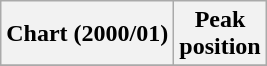<table class="wikitable sortable">
<tr>
<th>Chart (2000/01)</th>
<th>Peak<br>position</th>
</tr>
<tr>
</tr>
</table>
